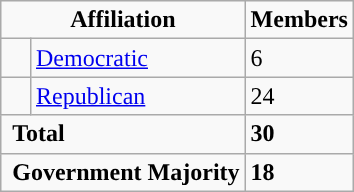<table class="wikitable">
<tr>
<td colspan="2" rowspan="1" align="center" valign="top"><strong>Affiliation</strong></td>
<td style="vertical-align:top;"><strong>Members</strong></td>
</tr>
<tr>
<td style="background-color:"> </td>
<td><a href='#'>Democratic</a></td>
<td>6</td>
</tr>
<tr>
<td style="background-color:"> </td>
<td><a href='#'>Republican</a></td>
<td>24</td>
</tr>
<tr>
<td colspan="2" rowspan="1"> <strong>Total</strong></td>
<td><strong>30</strong></td>
</tr>
<tr>
<td colspan="2" rowspan="1"> <strong>Government Majority</strong></td>
<td><strong>18</strong></td>
</tr>
</table>
